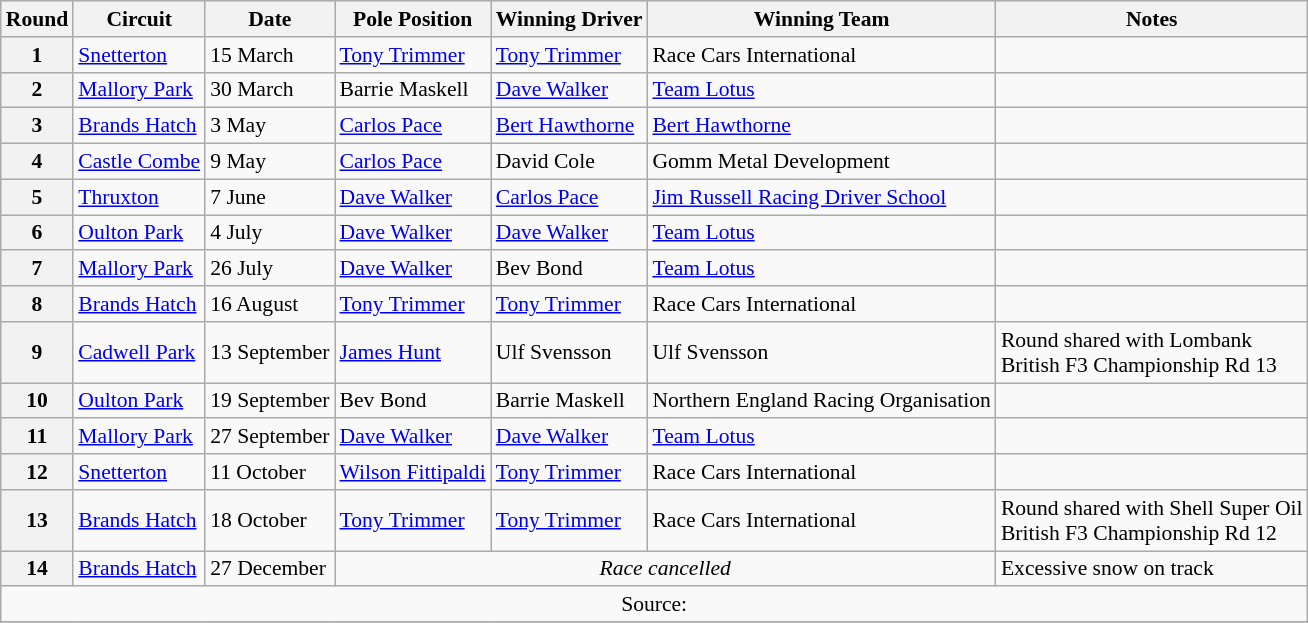<table class="wikitable" style="font-size: 90%;">
<tr>
<th>Round</th>
<th>Circuit</th>
<th>Date</th>
<th>Pole Position</th>
<th>Winning Driver</th>
<th>Winning Team</th>
<th>Notes</th>
</tr>
<tr>
<th>1</th>
<td> <a href='#'>Snetterton</a></td>
<td>15 March</td>
<td> <a href='#'>Tony Trimmer</a></td>
<td> <a href='#'>Tony Trimmer</a></td>
<td>Race Cars International</td>
<td></td>
</tr>
<tr>
<th>2</th>
<td> <a href='#'>Mallory Park</a></td>
<td>30 March</td>
<td> Barrie Maskell</td>
<td> <a href='#'>Dave Walker</a></td>
<td><a href='#'>Team Lotus</a></td>
<td></td>
</tr>
<tr>
<th>3</th>
<td> <a href='#'>Brands Hatch</a></td>
<td>3 May</td>
<td> <a href='#'>Carlos Pace</a></td>
<td> <a href='#'>Bert Hawthorne</a></td>
<td><a href='#'>Bert Hawthorne</a></td>
<td></td>
</tr>
<tr>
<th>4</th>
<td> <a href='#'>Castle Combe</a></td>
<td>9 May</td>
<td> <a href='#'>Carlos Pace</a></td>
<td> David Cole</td>
<td>Gomm Metal Development</td>
<td></td>
</tr>
<tr>
<th>5</th>
<td> <a href='#'>Thruxton</a></td>
<td>7 June</td>
<td> <a href='#'>Dave Walker</a></td>
<td> <a href='#'>Carlos Pace</a></td>
<td><a href='#'>Jim Russell Racing Driver School</a></td>
<td></td>
</tr>
<tr>
<th>6</th>
<td> <a href='#'>Oulton Park</a></td>
<td>4 July</td>
<td> <a href='#'>Dave Walker</a></td>
<td> <a href='#'>Dave Walker</a></td>
<td><a href='#'>Team Lotus</a></td>
<td></td>
</tr>
<tr>
<th>7</th>
<td> <a href='#'>Mallory Park</a></td>
<td>26 July</td>
<td> <a href='#'>Dave Walker</a></td>
<td> Bev Bond</td>
<td><a href='#'>Team Lotus</a></td>
<td></td>
</tr>
<tr>
<th>8</th>
<td> <a href='#'>Brands Hatch</a></td>
<td>16 August</td>
<td> <a href='#'>Tony Trimmer</a></td>
<td> <a href='#'>Tony Trimmer</a></td>
<td>Race Cars International</td>
<td></td>
</tr>
<tr>
<th>9</th>
<td> <a href='#'>Cadwell Park</a></td>
<td>13 September</td>
<td> <a href='#'>James Hunt</a></td>
<td> Ulf Svensson</td>
<td>Ulf Svensson</td>
<td>Round shared with Lombank<br>British F3 Championship Rd 13</td>
</tr>
<tr>
<th>10</th>
<td> <a href='#'>Oulton Park</a></td>
<td>19 September</td>
<td> Bev Bond</td>
<td> Barrie Maskell</td>
<td>Northern England Racing Organisation</td>
<td></td>
</tr>
<tr>
<th>11</th>
<td> <a href='#'>Mallory Park</a></td>
<td>27 September</td>
<td> <a href='#'>Dave Walker</a></td>
<td> <a href='#'>Dave Walker</a></td>
<td><a href='#'>Team Lotus</a></td>
<td></td>
</tr>
<tr>
<th>12</th>
<td> <a href='#'>Snetterton</a></td>
<td>11 October</td>
<td> <a href='#'>Wilson Fittipaldi</a></td>
<td> <a href='#'>Tony Trimmer</a></td>
<td>Race Cars International</td>
<td></td>
</tr>
<tr>
<th>13</th>
<td> <a href='#'>Brands Hatch</a></td>
<td>18 October</td>
<td> <a href='#'>Tony Trimmer</a></td>
<td> <a href='#'>Tony Trimmer</a></td>
<td>Race Cars International</td>
<td>Round shared with Shell Super Oil<br>British F3 Championship Rd 12</td>
</tr>
<tr>
<th>14</th>
<td> <a href='#'>Brands Hatch</a></td>
<td>27 December</td>
<td colspan=3 align=center><em>Race cancelled</em></td>
<td>Excessive snow on track</td>
</tr>
<tr>
<td colspan=7 align=center>Source:</td>
</tr>
<tr>
</tr>
</table>
